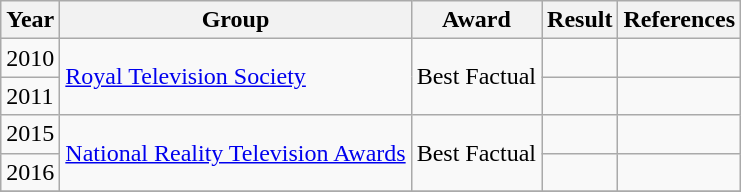<table class="wikitable">
<tr>
<th>Year</th>
<th>Group</th>
<th>Award</th>
<th>Result</th>
<th>References</th>
</tr>
<tr>
<td>2010</td>
<td rowspan=2><a href='#'>Royal Television Society</a></td>
<td rowspan=2>Best Factual</td>
<td></td>
<td></td>
</tr>
<tr>
<td>2011</td>
<td></td>
<td></td>
</tr>
<tr>
<td>2015</td>
<td rowspan=2><a href='#'>National Reality Television Awards</a></td>
<td rowspan=2>Best Factual</td>
<td></td>
<td></td>
</tr>
<tr>
<td>2016</td>
<td></td>
<td></td>
</tr>
<tr>
</tr>
</table>
